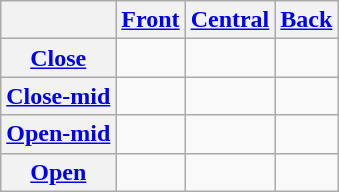<table class="wikitable" style="text-align:center">
<tr>
<th></th>
<th><a href='#'>Front</a></th>
<th><a href='#'>Central</a></th>
<th><a href='#'>Back</a></th>
</tr>
<tr>
<th><a href='#'>Close</a></th>
<td> </td>
<td> </td>
<td> </td>
</tr>
<tr>
<th><a href='#'>Close-mid</a></th>
<td> </td>
<td> </td>
<td> </td>
</tr>
<tr>
<th><a href='#'>Open-mid</a></th>
<td> </td>
<td> </td>
<td> </td>
</tr>
<tr>
<th><a href='#'>Open</a></th>
<td></td>
<td> </td>
<td> </td>
</tr>
</table>
